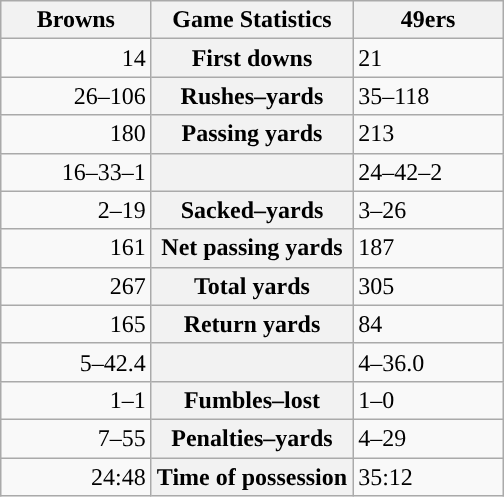<table class="wikitable" style="margin: 1em auto 1em auto">
<tr>
<th style="width:30%;">Browns</th>
<th style="width:40%;">Game Statistics</th>
<th style="width:30%;">49ers</th>
</tr>
<tr>
<td style="text-align:right;">14</td>
<th>First downs</th>
<td>21</td>
</tr>
<tr>
<td style="text-align:right;">26–106</td>
<th>Rushes–yards</th>
<td>35–118</td>
</tr>
<tr>
<td style="text-align:right;">180</td>
<th>Passing yards</th>
<td>213</td>
</tr>
<tr>
<td style="text-align:right;">16–33–1</td>
<th></th>
<td>24–42–2</td>
</tr>
<tr>
<td style="text-align:right;">2–19</td>
<th>Sacked–yards</th>
<td>3–26</td>
</tr>
<tr>
<td style="text-align:right;">161</td>
<th>Net passing yards</th>
<td>187</td>
</tr>
<tr>
<td style="text-align:right;">267</td>
<th>Total yards</th>
<td>305</td>
</tr>
<tr>
<td style="text-align:right;">165</td>
<th>Return yards</th>
<td>84</td>
</tr>
<tr>
<td style="text-align:right;">5–42.4</td>
<th></th>
<td>4–36.0</td>
</tr>
<tr>
<td style="text-align:right;">1–1</td>
<th>Fumbles–lost</th>
<td>1–0</td>
</tr>
<tr>
<td style="text-align:right;">7–55</td>
<th>Penalties–yards</th>
<td>4–29</td>
</tr>
<tr>
<td style="text-align:right;">24:48</td>
<th>Time of possession</th>
<td>35:12</td>
</tr>
</table>
